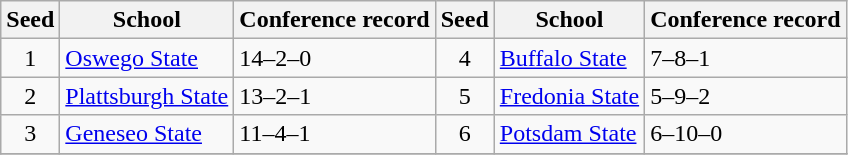<table class="wikitable">
<tr>
<th>Seed</th>
<th>School</th>
<th>Conference record</th>
<th>Seed</th>
<th>School</th>
<th>Conference record</th>
</tr>
<tr>
<td align=center>1</td>
<td><a href='#'>Oswego State</a></td>
<td>14–2–0</td>
<td align=center>4</td>
<td><a href='#'>Buffalo State</a></td>
<td>7–8–1</td>
</tr>
<tr>
<td align=center>2</td>
<td><a href='#'>Plattsburgh State</a></td>
<td>13–2–1</td>
<td align=center>5</td>
<td><a href='#'>Fredonia State</a></td>
<td>5–9–2</td>
</tr>
<tr>
<td align=center>3</td>
<td><a href='#'>Geneseo State</a></td>
<td>11–4–1</td>
<td align=center>6</td>
<td><a href='#'>Potsdam State</a></td>
<td>6–10–0</td>
</tr>
<tr>
</tr>
</table>
